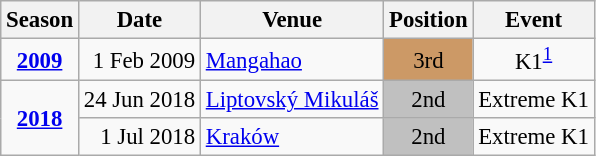<table class="wikitable" style="text-align:center; font-size:95%;">
<tr>
<th>Season</th>
<th>Date</th>
<th>Venue</th>
<th>Position</th>
<th>Event</th>
</tr>
<tr>
<td><strong><a href='#'>2009</a></strong></td>
<td align=right>1 Feb 2009</td>
<td align=left><a href='#'>Mangahao</a></td>
<td bgcolor=cc9966>3rd</td>
<td>K1<sup><a href='#'>1</a></sup></td>
</tr>
<tr>
<td rowspan=2><strong><a href='#'>2018</a></strong></td>
<td align=right>24 Jun 2018</td>
<td align=left><a href='#'>Liptovský Mikuláš</a></td>
<td bgcolor=silver>2nd</td>
<td>Extreme K1</td>
</tr>
<tr>
<td align=right>1 Jul 2018</td>
<td align=left><a href='#'>Kraków</a></td>
<td bgcolor=silver>2nd</td>
<td>Extreme K1</td>
</tr>
</table>
